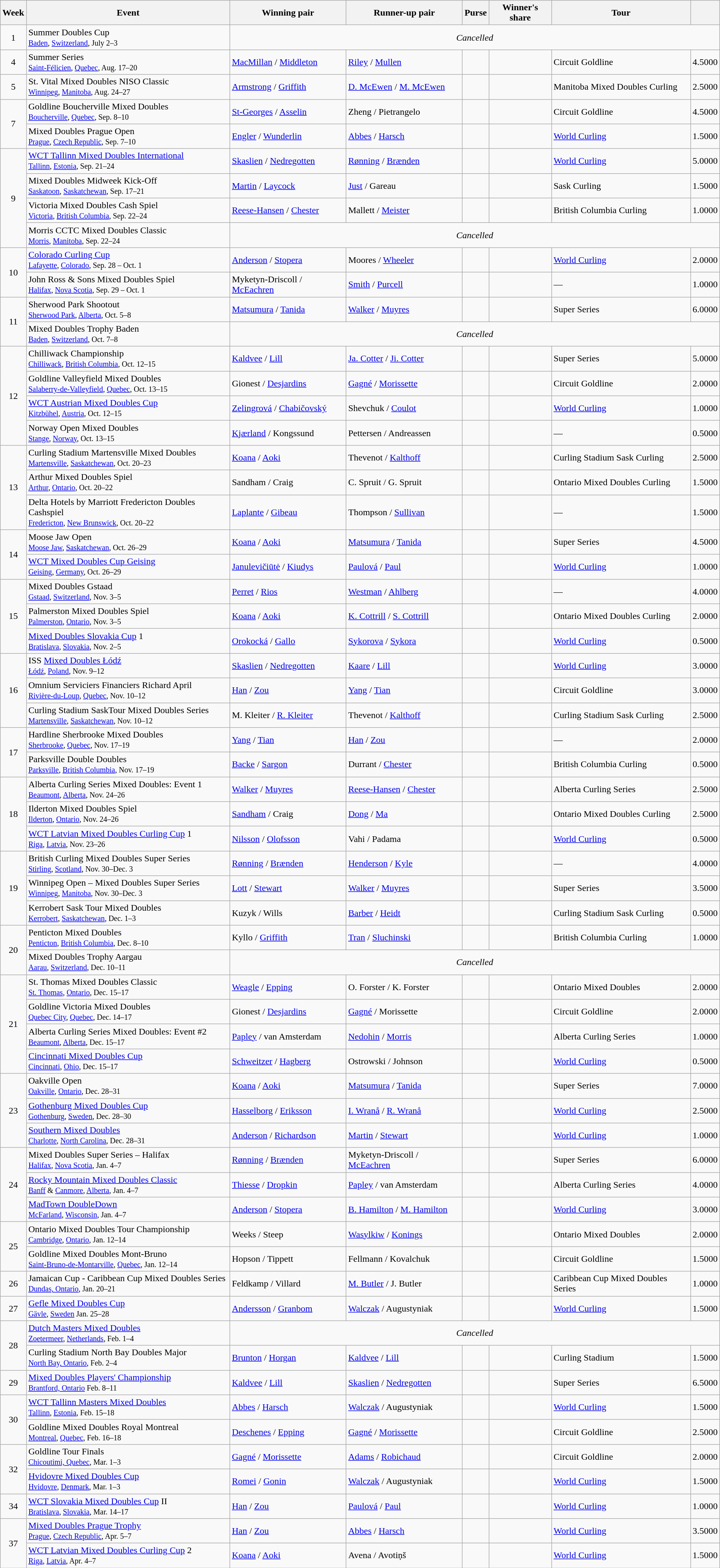<table class="wikitable sortable" style="margin-right:0;">
<tr>
<th>Week</th>
<th>Event</th>
<th>Winning pair</th>
<th>Runner-up pair</th>
<th>Purse</th>
<th>Winner's share</th>
<th>Tour</th>
<th></th>
</tr>
<tr>
<td align=center>1</td>
<td>Summer Doubles Cup <br> <small><a href='#'>Baden</a>, <a href='#'>Switzerland</a>, July 2–3</small></td>
<td colspan="6" style="text-align:center;"><em>Cancelled</em></td>
</tr>
<tr>
<td align=center>4</td>
<td>Summer Series <br> <small><a href='#'>Saint-Félicien</a>, <a href='#'>Quebec</a>, Aug. 17–20</small></td>
<td> <a href='#'>MacMillan</a> / <a href='#'>Middleton</a></td>
<td> <a href='#'>Riley</a> / <a href='#'>Mullen</a></td>
<td></td>
<td></td>
<td>Circuit Goldline</td>
<td>4.5000</td>
</tr>
<tr>
<td align=center>5</td>
<td>St. Vital Mixed Doubles NISO Classic <br> <small><a href='#'>Winnipeg</a>, <a href='#'>Manitoba</a>, Aug. 24–27</small></td>
<td> <a href='#'>Armstrong</a> / <a href='#'>Griffith</a></td>
<td> <a href='#'>D. McEwen</a> / <a href='#'>M. McEwen</a></td>
<td></td>
<td></td>
<td>Manitoba Mixed Doubles Curling</td>
<td>2.5000</td>
</tr>
<tr>
<td align=center rowspan=2>7</td>
<td>Goldline Boucherville Mixed Doubles <br> <small><a href='#'>Boucherville</a>, <a href='#'>Quebec</a>, Sep. 8–10</small></td>
<td> <a href='#'>St-Georges</a> / <a href='#'>Asselin</a></td>
<td> Zheng / Pietrangelo</td>
<td></td>
<td></td>
<td>Circuit Goldline</td>
<td>4.5000</td>
</tr>
<tr>
<td>Mixed Doubles Prague Open<br> <small><a href='#'>Prague</a>, <a href='#'>Czech Republic</a>, Sep. 7–10</small></td>
<td> <a href='#'>Engler</a> / <a href='#'>Wunderlin</a></td>
<td> <a href='#'>Abbes</a> / <a href='#'>Harsch</a></td>
<td></td>
<td></td>
<td><a href='#'>World Curling</a></td>
<td>1.5000</td>
</tr>
<tr>
<td align=center rowspan=4>9</td>
<td><a href='#'>WCT Tallinn Mixed Doubles International</a><br> <small><a href='#'>Tallinn</a>, <a href='#'>Estonia</a>, Sep. 21–24</small></td>
<td> <a href='#'>Skaslien</a> / <a href='#'>Nedregotten</a></td>
<td> <a href='#'>Rønning</a> / <a href='#'>Brænden</a></td>
<td></td>
<td></td>
<td><a href='#'>World Curling</a></td>
<td>5.0000</td>
</tr>
<tr>
<td>Mixed Doubles Midweek Kick-Off<br> <small><a href='#'>Saskatoon</a>, <a href='#'>Saskatchewan</a>, Sep. 17–21</small></td>
<td> <a href='#'>Martin</a> / <a href='#'>Laycock</a></td>
<td> <a href='#'>Just</a> / Gareau</td>
<td></td>
<td></td>
<td>Sask Curling</td>
<td>1.5000</td>
</tr>
<tr>
<td>Victoria Mixed Doubles Cash Spiel<br> <small><a href='#'>Victoria</a>, <a href='#'>British Columbia</a>, Sep. 22–24</small></td>
<td> <a href='#'>Reese-Hansen</a> / <a href='#'>Chester</a></td>
<td> Mallett / <a href='#'>Meister</a></td>
<td></td>
<td></td>
<td>British Columbia Curling</td>
<td>1.0000</td>
</tr>
<tr>
<td>Morris CCTC Mixed Doubles Classic<br> <small><a href='#'>Morris</a>, <a href='#'>Manitoba</a>, Sep. 22–24</small></td>
<td colspan="6" style="text-align:center;"><em>Cancelled</em></td>
</tr>
<tr>
<td align=center rowspan=2>10</td>
<td><a href='#'>Colorado Curling Cup</a><br> <small><a href='#'>Lafayette</a>, <a href='#'>Colorado</a>, Sep. 28 – Oct. 1</small></td>
<td> <a href='#'>Anderson</a> / <a href='#'>Stopera</a></td>
<td> Moores / <a href='#'>Wheeler</a></td>
<td></td>
<td></td>
<td><a href='#'>World Curling</a></td>
<td>2.0000</td>
</tr>
<tr>
<td>John Ross & Sons Mixed Doubles Spiel<br> <small><a href='#'>Halifax</a>, <a href='#'>Nova Scotia</a>, Sep. 29 – Oct. 1</small></td>
<td> Myketyn-Driscoll / <a href='#'>McEachren</a></td>
<td> <a href='#'>Smith</a> / <a href='#'>Purcell</a></td>
<td></td>
<td></td>
<td>—</td>
<td>1.0000</td>
</tr>
<tr>
<td align=center rowspan=2>11</td>
<td>Sherwood Park Shootout<br> <small><a href='#'>Sherwood Park</a>, <a href='#'>Alberta</a>, Oct. 5–8</small></td>
<td> <a href='#'>Matsumura</a> / <a href='#'>Tanida</a></td>
<td> <a href='#'>Walker</a> /  <a href='#'>Muyres</a></td>
<td></td>
<td></td>
<td>Super Series</td>
<td>6.0000</td>
</tr>
<tr>
<td>Mixed Doubles Trophy Baden<br> <small><a href='#'>Baden</a>, <a href='#'>Switzerland</a>, Oct. 7–8</small></td>
<td colspan="6" style="text-align:center;"><em>Cancelled</em></td>
</tr>
<tr>
<td align=center rowspan=4>12</td>
<td>Chilliwack Championship<br> <small><a href='#'>Chilliwack</a>, <a href='#'>British Columbia</a>, Oct. 12–15</small></td>
<td> <a href='#'>Kaldvee</a> / <a href='#'>Lill</a></td>
<td> <a href='#'>Ja. Cotter</a> / <a href='#'>Ji. Cotter</a></td>
<td></td>
<td></td>
<td>Super Series</td>
<td>5.0000</td>
</tr>
<tr>
<td>Goldline Valleyfield Mixed Doubles<br> <small><a href='#'>Salaberry-de-Valleyfield</a>, <a href='#'>Quebec</a>, Oct. 13–15</small></td>
<td> Gionest / <a href='#'>Desjardins</a></td>
<td> <a href='#'>Gagné</a> / <a href='#'>Morissette</a></td>
<td></td>
<td></td>
<td>Circuit Goldline</td>
<td>2.0000</td>
</tr>
<tr>
<td><a href='#'>WCT Austrian Mixed Doubles Cup</a><br> <small><a href='#'>Kitzbühel</a>, <a href='#'>Austria</a>, Oct. 12–15</small></td>
<td> <a href='#'>Zelingrová</a> / <a href='#'>Chabičovský</a></td>
<td> Shevchuk / <a href='#'>Coulot</a></td>
<td></td>
<td></td>
<td><a href='#'>World Curling</a></td>
<td>1.0000</td>
</tr>
<tr>
<td>Norway Open Mixed Doubles<br> <small><a href='#'>Stange</a>, <a href='#'>Norway</a>, Oct. 13–15</small></td>
<td> <a href='#'>Kjærland</a> / Kongssund</td>
<td> Pettersen / Andreassen</td>
<td></td>
<td></td>
<td>—</td>
<td>0.5000</td>
</tr>
<tr>
<td align=center rowspan=3>13</td>
<td>Curling Stadium Martensville Mixed Doubles<br> <small><a href='#'>Martensville</a>, <a href='#'>Saskatchewan</a>, Oct. 20–23</small></td>
<td> <a href='#'>Koana</a> / <a href='#'>Aoki</a></td>
<td> Thevenot / <a href='#'>Kalthoff</a></td>
<td></td>
<td></td>
<td>Curling Stadium Sask Curling</td>
<td>2.5000</td>
</tr>
<tr>
<td>Arthur Mixed Doubles Spiel<br> <small><a href='#'>Arthur</a>, <a href='#'>Ontario</a>, Oct. 20–22</small></td>
<td> Sandham / Craig</td>
<td> C. Spruit / G. Spruit</td>
<td></td>
<td></td>
<td>Ontario Mixed Doubles Curling</td>
<td>1.5000</td>
</tr>
<tr>
<td>Delta Hotels by Marriott Fredericton Doubles Cashspiel<br> <small><a href='#'>Fredericton</a>, <a href='#'>New Brunswick</a>, Oct. 20–22</small></td>
<td> <a href='#'>Laplante</a> / <a href='#'>Gibeau</a></td>
<td> Thompson / <a href='#'>Sullivan</a></td>
<td></td>
<td></td>
<td>—</td>
<td>1.5000</td>
</tr>
<tr>
<td align=center rowspan=2>14</td>
<td>Moose Jaw Open<br> <small><a href='#'>Moose Jaw</a>, <a href='#'>Saskatchewan</a>, Oct. 26–29</small></td>
<td> <a href='#'>Koana</a> / <a href='#'>Aoki</a></td>
<td> <a href='#'>Matsumura</a> / <a href='#'>Tanida</a></td>
<td></td>
<td></td>
<td>Super Series</td>
<td>4.5000</td>
</tr>
<tr>
<td><a href='#'>WCT Mixed Doubles Cup Geising</a><br> <small><a href='#'>Geising</a>, <a href='#'>Germany</a>, Oct. 26–29</small></td>
<td> <a href='#'>Janulevičiūtė</a> / <a href='#'>Kiudys</a></td>
<td> <a href='#'>Paulová</a> / <a href='#'>Paul</a></td>
<td></td>
<td></td>
<td><a href='#'>World Curling</a></td>
<td>1.0000</td>
</tr>
<tr>
<td align=center rowspan=3>15</td>
<td>Mixed Doubles Gstaad<br> <small><a href='#'>Gstaad</a>, <a href='#'>Switzerland</a>, Nov. 3–5</small></td>
<td> <a href='#'>Perret</a> / <a href='#'>Rios</a></td>
<td> <a href='#'>Westman</a> / <a href='#'>Ahlberg</a></td>
<td></td>
<td></td>
<td>—</td>
<td>4.0000</td>
</tr>
<tr>
<td>Palmerston Mixed Doubles Spiel<br> <small><a href='#'>Palmerston</a>, <a href='#'>Ontario</a>, Nov. 3–5</small></td>
<td> <a href='#'>Koana</a> / <a href='#'>Aoki</a></td>
<td> <a href='#'>K. Cottrill</a> / <a href='#'>S. Cottrill</a></td>
<td></td>
<td></td>
<td>Ontario Mixed Doubles Curling</td>
<td>2.0000</td>
</tr>
<tr>
<td><a href='#'>Mixed Doubles Slovakia Cup</a> 1<br> <small><a href='#'>Bratislava</a>, <a href='#'>Slovakia</a>, Nov. 2–5</small></td>
<td> <a href='#'>Orokocká</a> / <a href='#'>Gallo</a></td>
<td> <a href='#'>Sykorova</a> / <a href='#'>Sykora</a></td>
<td></td>
<td></td>
<td><a href='#'>World Curling</a></td>
<td>0.5000</td>
</tr>
<tr>
<td align=center rowspan=3>16</td>
<td>ISS <a href='#'>Mixed Doubles Łódź</a><br> <small><a href='#'>Łódź</a>, <a href='#'>Poland</a>, Nov. 9–12</small></td>
<td> <a href='#'>Skaslien</a> / <a href='#'>Nedregotten</a></td>
<td> <a href='#'>Kaare</a> / <a href='#'>Lill</a></td>
<td></td>
<td></td>
<td><a href='#'>World Curling</a></td>
<td>3.0000</td>
</tr>
<tr>
<td>Omnium Serviciers Financiers Richard April<br> <small><a href='#'>Rivière-du-Loup</a>, <a href='#'>Quebec</a>, Nov. 10–12</small></td>
<td> <a href='#'>Han</a> / <a href='#'>Zou</a></td>
<td> <a href='#'>Yang</a> / <a href='#'>Tian</a></td>
<td></td>
<td></td>
<td>Circuit Goldline</td>
<td>3.0000</td>
</tr>
<tr>
<td>Curling Stadium SaskTour Mixed Doubles Series<br> <small><a href='#'>Martensville</a>, <a href='#'>Saskatchewan</a>, Nov. 10–12</small></td>
<td> M. Kleiter / <a href='#'>R. Kleiter</a></td>
<td> Thevenot / <a href='#'>Kalthoff</a></td>
<td></td>
<td></td>
<td>Curling Stadium Sask Curling</td>
<td>2.5000</td>
</tr>
<tr>
<td align=center rowspan=2>17</td>
<td>Hardline Sherbrooke Mixed Doubles<br> <small><a href='#'>Sherbrooke</a>, <a href='#'>Quebec</a>, Nov. 17–19</small></td>
<td> <a href='#'>Yang</a> / <a href='#'>Tian</a></td>
<td> <a href='#'>Han</a> / <a href='#'>Zou</a></td>
<td></td>
<td></td>
<td>—</td>
<td>2.0000</td>
</tr>
<tr>
<td>Parksville Double Doubles<br> <small><a href='#'>Parksville</a>, <a href='#'>British Columbia</a>, Nov. 17–19</small></td>
<td> <a href='#'>Backe</a> /  <a href='#'>Sargon</a></td>
<td> Durrant / <a href='#'>Chester</a></td>
<td></td>
<td></td>
<td>British Columbia Curling</td>
<td>0.5000</td>
</tr>
<tr>
<td align=center rowspan=3>18</td>
<td>Alberta Curling Series Mixed Doubles: Event 1<br> <small><a href='#'>Beaumont</a>, <a href='#'>Alberta</a>, Nov. 24–26</small></td>
<td> <a href='#'>Walker</a> /  <a href='#'>Muyres</a></td>
<td> <a href='#'>Reese-Hansen</a> / <a href='#'>Chester</a></td>
<td></td>
<td></td>
<td>Alberta Curling Series</td>
<td>2.5000</td>
</tr>
<tr>
<td>Ilderton Mixed Doubles Spiel<br> <small><a href='#'>Ilderton</a>, <a href='#'>Ontario</a>, Nov. 24–26</small></td>
<td> <a href='#'>Sandham</a> / Craig</td>
<td> <a href='#'>Dong</a> / <a href='#'>Ma</a></td>
<td></td>
<td></td>
<td>Ontario Mixed Doubles Curling</td>
<td>2.5000</td>
</tr>
<tr>
<td><a href='#'>WCT Latvian Mixed Doubles Curling Cup</a> 1<br> <small><a href='#'>Riga</a>, <a href='#'>Latvia</a>, Nov. 23–26</small></td>
<td> <a href='#'>Nilsson</a> / <a href='#'>Olofsson</a></td>
<td> Vahi / Padama</td>
<td></td>
<td></td>
<td><a href='#'>World Curling</a></td>
<td>0.5000</td>
</tr>
<tr>
<td align=center rowspan=3>19</td>
<td>British Curling Mixed Doubles Super Series<br> <small><a href='#'>Stirling</a>, <a href='#'>Scotland</a>, Nov. 30–Dec. 3</small></td>
<td> <a href='#'>Rønning</a> / <a href='#'>Brænden</a></td>
<td> <a href='#'>Henderson</a> / <a href='#'>Kyle</a></td>
<td></td>
<td></td>
<td>—</td>
<td>4.0000</td>
</tr>
<tr>
<td>Winnipeg Open – Mixed Doubles Super Series<br> <small><a href='#'>Winnipeg</a>, <a href='#'>Manitoba</a>, Nov. 30–Dec. 3</small></td>
<td> <a href='#'>Lott</a> / <a href='#'>Stewart</a></td>
<td> <a href='#'>Walker</a> /  <a href='#'>Muyres</a></td>
<td></td>
<td></td>
<td>Super Series</td>
<td>3.5000</td>
</tr>
<tr>
<td>Kerrobert Sask Tour Mixed Doubles<br> <small><a href='#'>Kerrobert</a>, <a href='#'>Saskatchewan</a>, Dec. 1–3</small></td>
<td> Kuzyk / Wills</td>
<td> <a href='#'>Barber</a> / <a href='#'>Heidt</a></td>
<td></td>
<td></td>
<td>Curling Stadium Sask Curling</td>
<td>0.5000</td>
</tr>
<tr>
<td align=center rowspan=2>20</td>
<td>Penticton Mixed Doubles<br> <small><a href='#'>Penticton</a>, <a href='#'>British Columbia</a>, Dec. 8–10</small></td>
<td> Kyllo / <a href='#'>Griffith</a></td>
<td> <a href='#'>Tran</a> / <a href='#'>Sluchinski</a></td>
<td></td>
<td></td>
<td>British Columbia Curling</td>
<td>1.0000</td>
</tr>
<tr>
<td>Mixed Doubles Trophy Aargau<br> <small><a href='#'>Aarau</a>, <a href='#'>Switzerland</a>, Dec. 10–11</small></td>
<td colspan="6" style="text-align:center;"><em>Cancelled</em></td>
</tr>
<tr>
<td align=center rowspan=4>21</td>
<td>St. Thomas Mixed Doubles Classic<br> <small><a href='#'>St. Thomas</a>, <a href='#'>Ontario</a>, Dec. 15–17</small></td>
<td> <a href='#'>Weagle</a> / <a href='#'>Epping</a></td>
<td> O. Forster / K. Forster</td>
<td></td>
<td></td>
<td>Ontario Mixed Doubles</td>
<td>2.0000</td>
</tr>
<tr>
<td>Goldline Victoria Mixed Doubles<br> <small><a href='#'>Quebec City</a>, <a href='#'>Quebec</a>, Dec. 14–17</small></td>
<td> Gionest / <a href='#'>Desjardins</a></td>
<td> <a href='#'>Gagné</a> / Morissette</td>
<td></td>
<td></td>
<td>Circuit Goldline</td>
<td>2.0000</td>
</tr>
<tr>
<td>Alberta Curling Series Mixed Doubles: Event #2<br> <small><a href='#'>Beaumont</a>, <a href='#'>Alberta</a>, Dec. 15–17</small></td>
<td> <a href='#'>Papley</a> / van Amsterdam</td>
<td> <a href='#'>Nedohin</a> / <a href='#'>Morris</a></td>
<td></td>
<td></td>
<td>Alberta Curling Series</td>
<td>1.0000</td>
</tr>
<tr>
<td><a href='#'>Cincinnati Mixed Doubles Cup</a><br> <small><a href='#'>Cincinnati</a>, <a href='#'>Ohio</a>, Dec. 15–17</small></td>
<td> <a href='#'>Schweitzer</a> / <a href='#'>Hagberg</a></td>
<td> Ostrowski / Johnson</td>
<td></td>
<td></td>
<td><a href='#'>World Curling</a></td>
<td>0.5000</td>
</tr>
<tr>
<td align=center rowspan=3>23</td>
<td>Oakville Open<br> <small><a href='#'>Oakville</a>, <a href='#'>Ontario</a>, Dec. 28–31</small></td>
<td> <a href='#'>Koana</a> / <a href='#'>Aoki</a></td>
<td> <a href='#'>Matsumura</a> / <a href='#'>Tanida</a></td>
<td></td>
<td></td>
<td>Super Series</td>
<td>7.0000</td>
</tr>
<tr>
<td><a href='#'>Gothenburg Mixed Doubles Cup</a><br> <small><a href='#'>Gothenburg</a>, <a href='#'>Sweden</a>, Dec. 28–30</small></td>
<td> <a href='#'>Hasselborg</a> / <a href='#'>Eriksson</a></td>
<td> <a href='#'>I. Wranå</a> / <a href='#'>R. Wranå</a></td>
<td></td>
<td></td>
<td><a href='#'>World Curling</a></td>
<td>2.5000</td>
</tr>
<tr>
<td><a href='#'>Southern Mixed Doubles</a><br> <small><a href='#'>Charlotte</a>, <a href='#'>North Carolina</a>, Dec. 28–31</small></td>
<td> <a href='#'>Anderson</a> / <a href='#'>Richardson</a></td>
<td> <a href='#'>Martin</a> / <a href='#'>Stewart</a></td>
<td></td>
<td></td>
<td><a href='#'>World Curling</a></td>
<td>1.0000</td>
</tr>
<tr>
<td align=center rowspan=3>24</td>
<td>Mixed Doubles Super Series – Halifax<br> <small><a href='#'>Halifax</a>, <a href='#'>Nova Scotia</a>, Jan. 4–7</small></td>
<td> <a href='#'>Rønning</a> / <a href='#'>Brænden</a></td>
<td> Myketyn-Driscoll / <a href='#'>McEachren</a></td>
<td></td>
<td></td>
<td>Super Series</td>
<td>6.0000</td>
</tr>
<tr>
<td><a href='#'>Rocky Mountain Mixed Doubles Classic</a><br> <small><a href='#'>Banff</a> & <a href='#'>Canmore</a>, <a href='#'>Alberta</a>, Jan. 4–7</small></td>
<td> <a href='#'>Thiesse</a> / <a href='#'>Dropkin</a></td>
<td> <a href='#'>Papley</a> / van Amsterdam</td>
<td></td>
<td></td>
<td>Alberta Curling Series</td>
<td>4.0000</td>
</tr>
<tr>
<td><a href='#'>MadTown DoubleDown</a><br> <small><a href='#'>McFarland</a>, <a href='#'>Wisconsin</a>, Jan. 4–7</small></td>
<td> <a href='#'>Anderson</a> / <a href='#'>Stopera</a></td>
<td> <a href='#'>B. Hamilton</a> / <a href='#'>M. Hamilton</a></td>
<td></td>
<td></td>
<td><a href='#'>World Curling</a></td>
<td>3.0000</td>
</tr>
<tr>
<td align=center rowspan=2>25</td>
<td>Ontario Mixed Doubles Tour Championship<br> <small><a href='#'>Cambridge</a>, <a href='#'>Ontario</a>, Jan. 12–14</small></td>
<td> Weeks / Steep</td>
<td> <a href='#'>Wasylkiw</a> / <a href='#'>Konings</a></td>
<td></td>
<td></td>
<td>Ontario Mixed Doubles</td>
<td>2.0000</td>
</tr>
<tr>
<td>Goldline Mixed Doubles Mont-Bruno<br> <small><a href='#'>Saint-Bruno-de-Montarville</a>, <a href='#'>Quebec</a>, Jan. 12–14</small></td>
<td> Hopson / Tippett</td>
<td> Fellmann / Kovalchuk</td>
<td></td>
<td></td>
<td>Circuit Goldline</td>
<td>1.5000</td>
</tr>
<tr>
<td align=center>26</td>
<td>Jamaican Cup - Caribbean Cup Mixed Doubles Series<br> <small><a href='#'>Dundas, Ontario</a>, Jan. 20–21</small></td>
<td> Feldkamp / Villard</td>
<td> <a href='#'>M. Butler</a> / J. Butler</td>
<td></td>
<td></td>
<td>Caribbean Cup Mixed Doubles Series</td>
<td>1.0000</td>
</tr>
<tr>
<td align=center>27</td>
<td><a href='#'>Gefle Mixed Doubles Cup</a><br> <small><a href='#'>Gävle</a>, <a href='#'>Sweden</a> Jan. 25–28</small></td>
<td> <a href='#'>Andersson</a> / <a href='#'>Granbom</a></td>
<td> <a href='#'>Walczak</a> / Augustyniak</td>
<td></td>
<td></td>
<td><a href='#'>World Curling</a></td>
<td>1.5000</td>
</tr>
<tr>
<td align=center rowspan=2>28</td>
<td><a href='#'>Dutch Masters Mixed Doubles</a><br> <small><a href='#'>Zoetermeer</a>, <a href='#'>Netherlands</a>, Feb. 1–4</small></td>
<td colspan="6" style="text-align:center;"><em>Cancelled</em></td>
</tr>
<tr>
<td>Curling Stadium North Bay Doubles Major<br> <small><a href='#'>North Bay, Ontario</a>, Feb. 2–4</small></td>
<td> <a href='#'>Brunton</a> / <a href='#'>Horgan</a></td>
<td> <a href='#'>Kaldvee</a> / <a href='#'>Lill</a></td>
<td></td>
<td></td>
<td>Curling Stadium</td>
<td>1.5000</td>
</tr>
<tr>
<td align=center>29</td>
<td><a href='#'>Mixed Doubles Players' Championship</a><br> <small><a href='#'>Brantford, Ontario</a> Feb. 8–11</small></td>
<td> <a href='#'>Kaldvee</a> / <a href='#'>Lill</a></td>
<td> <a href='#'>Skaslien</a> / <a href='#'>Nedregotten</a></td>
<td></td>
<td></td>
<td>Super Series</td>
<td>6.5000</td>
</tr>
<tr>
<td align=center rowspan=2>30</td>
<td><a href='#'>WCT Tallinn Masters Mixed Doubles</a><br> <small><a href='#'>Tallinn</a>, <a href='#'>Estonia</a>, Feb. 15–18</small></td>
<td> <a href='#'>Abbes</a> / <a href='#'>Harsch</a></td>
<td> <a href='#'>Walczak</a> / Augustyniak</td>
<td></td>
<td></td>
<td><a href='#'>World Curling</a></td>
<td>1.5000</td>
</tr>
<tr>
<td>Goldline Mixed Doubles Royal Montreal<br> <small><a href='#'>Montreal</a>, <a href='#'>Quebec</a>, Feb. 16–18</small></td>
<td> <a href='#'>Deschenes</a> / <a href='#'>Epping</a></td>
<td> <a href='#'>Gagné</a> / <a href='#'>Morissette</a></td>
<td></td>
<td></td>
<td>Circuit Goldline</td>
<td>2.5000</td>
</tr>
<tr>
<td align=center rowspan=2>32</td>
<td>Goldline Tour Finals<br> <small><a href='#'>Chicoutimi, Quebec</a>, Mar. 1–3</small></td>
<td> <a href='#'>Gagné</a> / <a href='#'>Morissette</a></td>
<td> <a href='#'>Adams</a> / <a href='#'>Robichaud</a></td>
<td></td>
<td></td>
<td>Circuit Goldline</td>
<td>2.0000</td>
</tr>
<tr>
<td><a href='#'>Hvidovre Mixed Doubles Cup</a><br> <small><a href='#'>Hvidovre</a>, <a href='#'>Denmark</a>, Mar. 1–3</small></td>
<td> <a href='#'>Romei</a> / <a href='#'>Gonin</a></td>
<td> <a href='#'>Walczak</a> / Augustyniak</td>
<td></td>
<td></td>
<td><a href='#'>World Curling</a></td>
<td>1.5000</td>
</tr>
<tr>
<td align=center>34</td>
<td><a href='#'>WCT Slovakia Mixed Doubles Cup</a> II<br> <small><a href='#'>Bratislava</a>, <a href='#'>Slovakia</a>, Mar. 14–17</small></td>
<td> <a href='#'>Han</a> / <a href='#'>Zou</a></td>
<td> <a href='#'>Paulová</a> / <a href='#'>Paul</a></td>
<td></td>
<td></td>
<td><a href='#'>World Curling</a></td>
<td>1.0000</td>
</tr>
<tr>
<td align=center rowspan=2>37</td>
<td><a href='#'>Mixed Doubles Prague Trophy</a><br> <small><a href='#'>Prague</a>, <a href='#'>Czech Republic</a>, Apr. 5–7</small></td>
<td> <a href='#'>Han</a> / <a href='#'>Zou</a></td>
<td> <a href='#'>Abbes</a> / <a href='#'>Harsch</a></td>
<td></td>
<td></td>
<td><a href='#'>World Curling</a></td>
<td>3.5000</td>
</tr>
<tr>
<td><a href='#'>WCT Latvian Mixed Doubles Curling Cup</a> 2<br> <small><a href='#'>Riga</a>, <a href='#'>Latvia</a>, Apr. 4–7</small></td>
<td> <a href='#'>Koana</a> / <a href='#'>Aoki</a></td>
<td> Avena / Avotiņš</td>
<td></td>
<td></td>
<td><a href='#'>World Curling</a></td>
<td>1.5000</td>
</tr>
</table>
